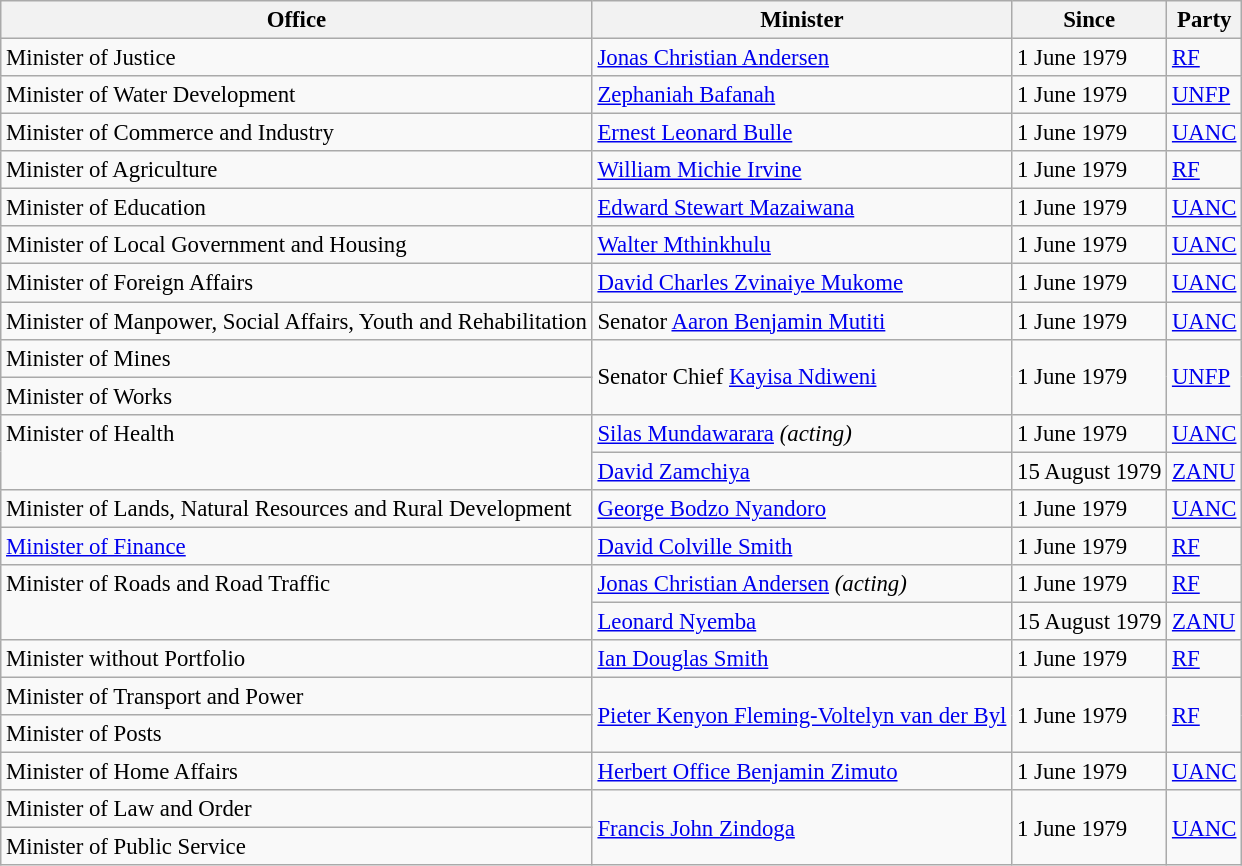<table class="wikitable" style="font-size: 95%;">
<tr>
<th>Office</th>
<th>Minister</th>
<th>Since</th>
<th>Party</th>
</tr>
<tr>
<td>Minister of Justice</td>
<td><a href='#'>Jonas Christian Andersen</a></td>
<td>1 June 1979</td>
<td><a href='#'>RF</a></td>
</tr>
<tr>
<td>Minister of Water Development</td>
<td><a href='#'>Zephaniah Bafanah</a></td>
<td>1 June 1979</td>
<td><a href='#'>UNFP</a></td>
</tr>
<tr>
<td>Minister of Commerce and Industry</td>
<td><a href='#'>Ernest Leonard Bulle</a></td>
<td>1 June 1979</td>
<td><a href='#'>UANC</a></td>
</tr>
<tr>
<td>Minister of Agriculture</td>
<td><a href='#'>William Michie Irvine</a></td>
<td>1 June 1979</td>
<td><a href='#'>RF</a></td>
</tr>
<tr>
<td>Minister of Education</td>
<td><a href='#'>Edward Stewart Mazaiwana</a></td>
<td>1 June 1979</td>
<td><a href='#'>UANC</a></td>
</tr>
<tr>
<td>Minister of Local Government and Housing</td>
<td><a href='#'>Walter Mthinkhulu</a></td>
<td>1 June 1979</td>
<td><a href='#'>UANC</a></td>
</tr>
<tr>
<td>Minister of Foreign Affairs</td>
<td><a href='#'>David Charles Zvinaiye Mukome</a></td>
<td>1 June 1979</td>
<td><a href='#'>UANC</a></td>
</tr>
<tr>
<td>Minister of Manpower, Social Affairs, Youth and Rehabilitation</td>
<td>Senator <a href='#'>Aaron Benjamin Mutiti</a></td>
<td>1 June 1979</td>
<td><a href='#'>UANC</a></td>
</tr>
<tr>
<td>Minister of Mines</td>
<td rowspan=2>Senator Chief <a href='#'>Kayisa Ndiweni</a></td>
<td rowspan=2>1 June 1979</td>
<td rowspan=2><a href='#'>UNFP</a></td>
</tr>
<tr>
<td>Minister of Works</td>
</tr>
<tr>
<td rowspan=2 valign=top>Minister of Health</td>
<td><a href='#'>Silas Mundawarara</a> <em>(acting)</em></td>
<td>1 June 1979</td>
<td><a href='#'>UANC</a></td>
</tr>
<tr>
<td><a href='#'>David Zamchiya</a></td>
<td>15 August 1979</td>
<td><a href='#'>ZANU</a></td>
</tr>
<tr>
<td>Minister of Lands, Natural Resources and Rural Development</td>
<td><a href='#'>George Bodzo Nyandoro</a></td>
<td>1 June 1979</td>
<td><a href='#'>UANC</a></td>
</tr>
<tr>
<td><a href='#'>Minister of Finance</a></td>
<td><a href='#'>David Colville Smith</a></td>
<td>1 June 1979</td>
<td><a href='#'>RF</a></td>
</tr>
<tr>
<td rowspan=2 valign=top>Minister of Roads and Road Traffic</td>
<td><a href='#'>Jonas Christian Andersen</a> <em>(acting)</em></td>
<td>1 June 1979</td>
<td><a href='#'>RF</a></td>
</tr>
<tr>
<td><a href='#'>Leonard Nyemba</a></td>
<td>15 August 1979</td>
<td><a href='#'>ZANU</a></td>
</tr>
<tr>
<td>Minister without Portfolio</td>
<td><a href='#'>Ian Douglas Smith</a></td>
<td>1 June 1979</td>
<td><a href='#'>RF</a></td>
</tr>
<tr>
<td>Minister of Transport and Power</td>
<td rowspan=2><a href='#'>Pieter Kenyon Fleming-Voltelyn van der Byl</a></td>
<td rowspan=2>1 June 1979</td>
<td rowspan=2><a href='#'>RF</a></td>
</tr>
<tr>
<td>Minister of Posts</td>
</tr>
<tr>
<td>Minister of Home Affairs</td>
<td><a href='#'>Herbert Office Benjamin Zimuto</a></td>
<td>1 June 1979</td>
<td><a href='#'>UANC</a></td>
</tr>
<tr>
<td>Minister of Law and Order</td>
<td rowspan=2><a href='#'>Francis John Zindoga</a></td>
<td rowspan=2>1 June 1979</td>
<td rowspan=2><a href='#'>UANC</a></td>
</tr>
<tr>
<td>Minister of Public Service</td>
</tr>
</table>
